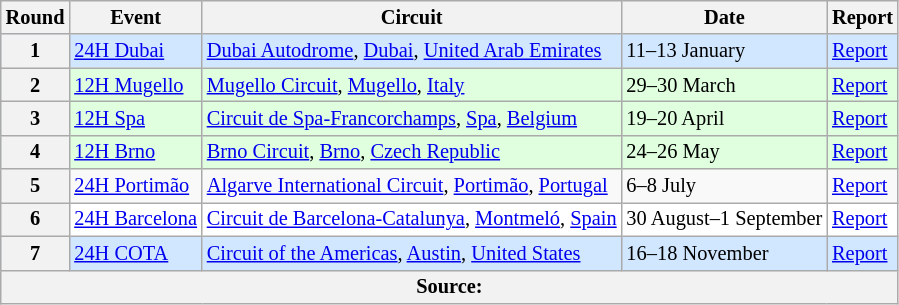<table class="wikitable" style="font-size: 85%;">
<tr>
<th>Round</th>
<th>Event</th>
<th>Circuit</th>
<th>Date</th>
<th>Report</th>
</tr>
<tr bgcolor=#D0E7FF>
<th>1</th>
<td><a href='#'>24H Dubai</a></td>
<td> <a href='#'>Dubai Autodrome</a>, <a href='#'>Dubai</a>, <a href='#'>United Arab Emirates</a></td>
<td>11–13 January</td>
<td><a href='#'>Report</a></td>
</tr>
<tr bgcolor=#DFFFDF>
<th>2</th>
<td><a href='#'>12H Mugello</a></td>
<td> <a href='#'>Mugello Circuit</a>, <a href='#'>Mugello</a>, <a href='#'>Italy</a></td>
<td>29–30 March</td>
<td><a href='#'>Report</a></td>
</tr>
<tr bgcolor=#DFFFDF>
<th>3</th>
<td><a href='#'>12H Spa</a></td>
<td> <a href='#'>Circuit de Spa-Francorchamps</a>, <a href='#'>Spa</a>, <a href='#'>Belgium</a></td>
<td>19–20 April</td>
<td><a href='#'>Report</a></td>
</tr>
<tr bgcolor=#DFFFDF>
<th>4</th>
<td><a href='#'>12H Brno</a></td>
<td> <a href='#'>Brno Circuit</a>, <a href='#'>Brno</a>, <a href='#'>Czech Republic</a></td>
<td>24–26 May</td>
<td><a href='#'>Report</a></td>
</tr>
<tr>
<th>5</th>
<td><a href='#'>24H Portimão</a></td>
<td> <a href='#'>Algarve International Circuit</a>, <a href='#'>Portimão</a>, <a href='#'>Portugal</a></td>
<td>6–8 July</td>
<td><a href='#'>Report</a></td>
</tr>
<tr bgcolor=#FFFFFF>
<th>6</th>
<td><a href='#'>24H Barcelona</a></td>
<td> <a href='#'>Circuit de Barcelona-Catalunya</a>, <a href='#'>Montmeló</a>, <a href='#'>Spain</a></td>
<td>30 August–1 September</td>
<td><a href='#'>Report</a></td>
</tr>
<tr bgcolor=#D0E7FF>
<th>7</th>
<td><a href='#'>24H COTA</a></td>
<td> <a href='#'>Circuit of the Americas</a>, <a href='#'>Austin</a>, <a href='#'>United States</a></td>
<td>16–18 November</td>
<td><a href='#'>Report</a></td>
</tr>
<tr>
<th colspan="5">Source:</th>
</tr>
</table>
